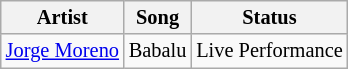<table class="sortable wikitable"  style="font-size:85%">
<tr>
<th>Artist</th>
<th>Song</th>
<th>Status</th>
</tr>
<tr>
<td> <a href='#'>Jorge Moreno</a></td>
<td>Babalu</td>
<td>Live Performance</td>
</tr>
</table>
